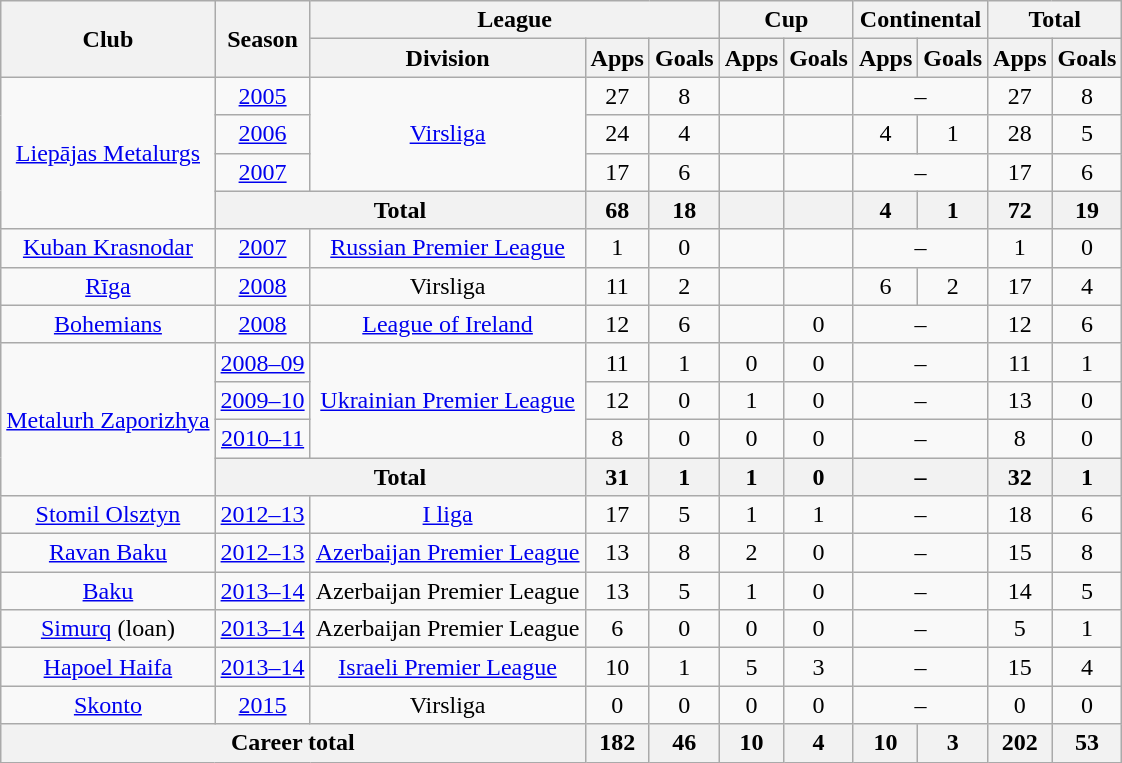<table class="wikitable" style="text-align:center">
<tr>
<th rowspan="2">Club</th>
<th rowspan="2">Season</th>
<th colspan="3">League</th>
<th colspan="2">Cup</th>
<th colspan="2">Continental</th>
<th colspan="2">Total</th>
</tr>
<tr>
<th>Division</th>
<th>Apps</th>
<th>Goals</th>
<th>Apps</th>
<th>Goals</th>
<th>Apps</th>
<th>Goals</th>
<th>Apps</th>
<th>Goals</th>
</tr>
<tr>
<td rowspan="4"><a href='#'>Liepājas Metalurgs</a></td>
<td><a href='#'>2005</a></td>
<td rowspan="3"><a href='#'>Virsliga</a></td>
<td>27</td>
<td>8</td>
<td></td>
<td></td>
<td colspan="2">–</td>
<td>27</td>
<td>8</td>
</tr>
<tr>
<td><a href='#'>2006</a></td>
<td>24</td>
<td>4</td>
<td></td>
<td></td>
<td>4</td>
<td>1</td>
<td>28</td>
<td>5</td>
</tr>
<tr>
<td><a href='#'>2007</a></td>
<td>17</td>
<td>6</td>
<td></td>
<td></td>
<td colspan="2">–</td>
<td>17</td>
<td>6</td>
</tr>
<tr>
<th colspan="2">Total</th>
<th>68</th>
<th>18</th>
<th></th>
<th></th>
<th>4</th>
<th>1</th>
<th>72</th>
<th>19</th>
</tr>
<tr>
<td><a href='#'>Kuban Krasnodar</a></td>
<td><a href='#'>2007</a></td>
<td><a href='#'>Russian Premier League</a></td>
<td>1</td>
<td>0</td>
<td></td>
<td></td>
<td colspan="2">–</td>
<td>1</td>
<td>0</td>
</tr>
<tr>
<td><a href='#'>Rīga</a></td>
<td><a href='#'>2008</a></td>
<td>Virsliga</td>
<td>11</td>
<td>2</td>
<td></td>
<td></td>
<td>6</td>
<td>2</td>
<td>17</td>
<td>4</td>
</tr>
<tr>
<td><a href='#'>Bohemians</a></td>
<td><a href='#'>2008</a></td>
<td><a href='#'>League of Ireland</a></td>
<td>12</td>
<td>6</td>
<td></td>
<td>0</td>
<td colspan="2">–</td>
<td>12</td>
<td>6</td>
</tr>
<tr>
<td rowspan="4"><a href='#'>Metalurh Zaporizhya</a></td>
<td><a href='#'>2008–09</a></td>
<td rowspan="3"><a href='#'>Ukrainian Premier League</a></td>
<td>11</td>
<td>1</td>
<td>0</td>
<td>0</td>
<td colspan="2">–</td>
<td>11</td>
<td>1</td>
</tr>
<tr>
<td><a href='#'>2009–10</a></td>
<td>12</td>
<td>0</td>
<td>1</td>
<td>0</td>
<td colspan="2">–</td>
<td>13</td>
<td>0</td>
</tr>
<tr>
<td><a href='#'>2010–11</a></td>
<td>8</td>
<td>0</td>
<td>0</td>
<td>0</td>
<td colspan="2">–</td>
<td>8</td>
<td>0</td>
</tr>
<tr>
<th colspan="2">Total</th>
<th>31</th>
<th>1</th>
<th>1</th>
<th>0</th>
<th colspan="2">–</th>
<th>32</th>
<th>1</th>
</tr>
<tr>
<td><a href='#'>Stomil Olsztyn</a></td>
<td><a href='#'>2012–13</a></td>
<td><a href='#'>I liga</a></td>
<td>17</td>
<td>5</td>
<td>1</td>
<td>1</td>
<td colspan="2">–</td>
<td>18</td>
<td>6</td>
</tr>
<tr>
<td><a href='#'>Ravan Baku</a></td>
<td><a href='#'>2012–13</a></td>
<td><a href='#'>Azerbaijan Premier League</a></td>
<td>13</td>
<td>8</td>
<td>2</td>
<td>0</td>
<td colspan="2">–</td>
<td>15</td>
<td>8</td>
</tr>
<tr>
<td><a href='#'>Baku</a></td>
<td><a href='#'>2013–14</a></td>
<td>Azerbaijan Premier League</td>
<td>13</td>
<td>5</td>
<td>1</td>
<td>0</td>
<td colspan="2">–</td>
<td>14</td>
<td>5</td>
</tr>
<tr>
<td><a href='#'>Simurq</a> (loan)</td>
<td><a href='#'>2013–14</a></td>
<td>Azerbaijan Premier League</td>
<td>6</td>
<td>0</td>
<td>0</td>
<td>0</td>
<td colspan="2">–</td>
<td>5</td>
<td>1</td>
</tr>
<tr>
<td><a href='#'>Hapoel Haifa</a></td>
<td><a href='#'>2013–14</a></td>
<td><a href='#'>Israeli Premier League</a></td>
<td>10</td>
<td>1</td>
<td>5</td>
<td>3</td>
<td colspan="2">–</td>
<td>15</td>
<td>4</td>
</tr>
<tr>
<td><a href='#'>Skonto</a></td>
<td><a href='#'>2015</a></td>
<td>Virsliga</td>
<td>0</td>
<td>0</td>
<td>0</td>
<td>0</td>
<td colspan="2">–</td>
<td>0</td>
<td>0</td>
</tr>
<tr>
<th colspan="3">Career total</th>
<th>182</th>
<th>46</th>
<th>10</th>
<th>4</th>
<th>10</th>
<th>3</th>
<th>202</th>
<th>53</th>
</tr>
</table>
